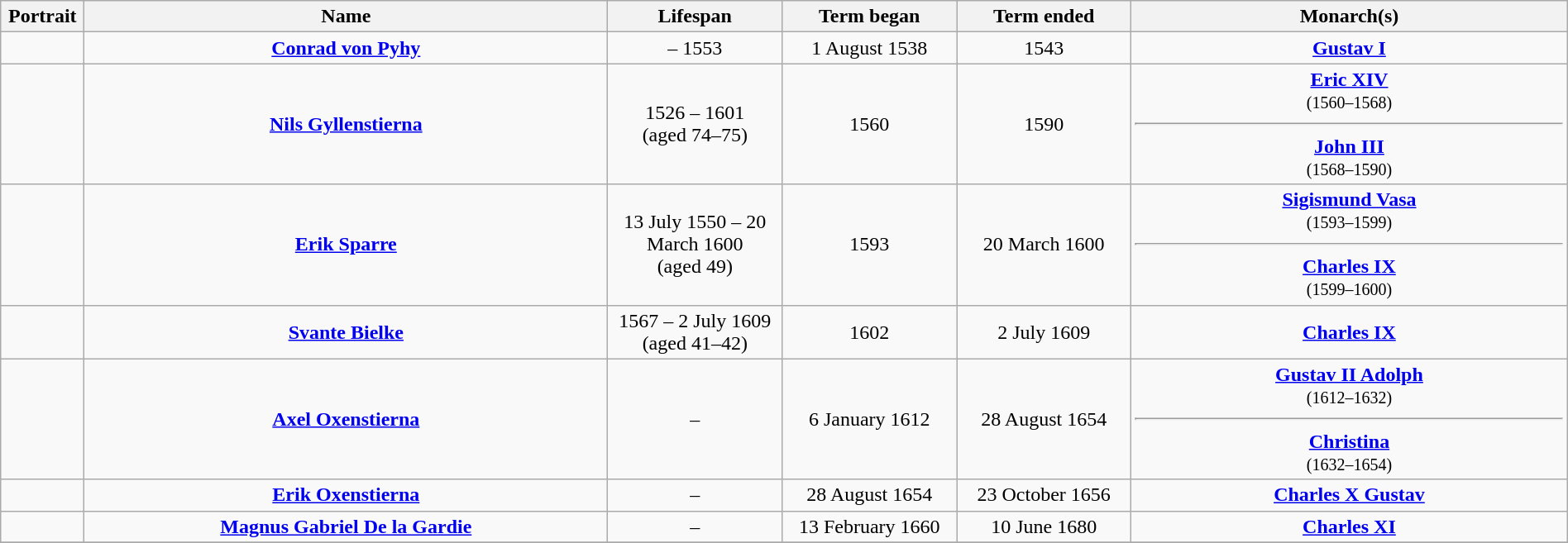<table width=100% class="wikitable">
<tr>
<th width=1%>Portrait</th>
<th width=24%>Name</th>
<th width=8%>Lifespan</th>
<th width=8%>Term began</th>
<th width=8%>Term ended</th>
<th width=20%>Monarch(s)</th>
</tr>
<tr>
<td align="center"></td>
<td align="center"><strong><a href='#'>Conrad von Pyhy</a></strong><br></td>
<td align="center"> – 1553</td>
<td align="center">1 August 1538</td>
<td align="center">1543</td>
<td align="center"><strong><a href='#'>Gustav I</a></strong></td>
</tr>
<tr>
<td align="center"></td>
<td align="center"><strong><a href='#'>Nils Gyllenstierna</a></strong><br></td>
<td align="center">1526 – 1601<br>(aged 74–75)</td>
<td align="center">1560</td>
<td align="center">1590</td>
<td align="center"><strong><a href='#'>Eric XIV</a></strong><br><small>(1560–1568)</small><hr><strong><a href='#'>John III</a></strong><br><small>(1568–1590)</small></td>
</tr>
<tr>
<td align="center"></td>
<td align="center"><strong><a href='#'>Erik Sparre</a></strong><br></td>
<td align="center">13 July 1550 – 20 March 1600<br>(aged 49)</td>
<td align="center">1593</td>
<td align="center">20 March 1600</td>
<td align="center"><strong><a href='#'>Sigismund Vasa</a></strong><br><small>(1593–1599)</small><hr><strong><a href='#'>Charles IX</a></strong><br><small>(1599–1600)</small></td>
</tr>
<tr>
<td align="center"></td>
<td align="center"><strong><a href='#'>Svante Bielke</a></strong><br></td>
<td align="center">1567 – 2 July 1609<br>(aged 41–42)</td>
<td align="center">1602</td>
<td align="center">2 July 1609</td>
<td align="center"><strong><a href='#'>Charles IX</a></strong></td>
</tr>
<tr>
<td align="center"></td>
<td align="center"><strong><a href='#'>Axel Oxenstierna</a></strong><br></td>
<td align="center"> –<br></td>
<td align="center">6 January 1612</td>
<td align="center">28 August 1654</td>
<td align="center"><strong><a href='#'>Gustav II Adolph</a></strong><br><small>(1612–1632)</small><hr><strong><a href='#'>Christina</a></strong><br><small>(1632–1654)</small></td>
</tr>
<tr>
<td align="center"></td>
<td align="center"><strong><a href='#'>Erik Oxenstierna</a></strong><br></td>
<td align="center"> –<br></td>
<td align="center">28 August 1654</td>
<td align="center">23 October 1656</td>
<td align="center"><strong><a href='#'>Charles X Gustav</a></strong></td>
</tr>
<tr>
<td align="center"></td>
<td align="center"><strong><a href='#'>Magnus Gabriel De la Gardie</a></strong><br></td>
<td align="center"> –<br></td>
<td align="center">13 February 1660</td>
<td align="center">10 June 1680</td>
<td align="center"><strong><a href='#'>Charles XI</a></strong></td>
</tr>
<tr>
</tr>
</table>
